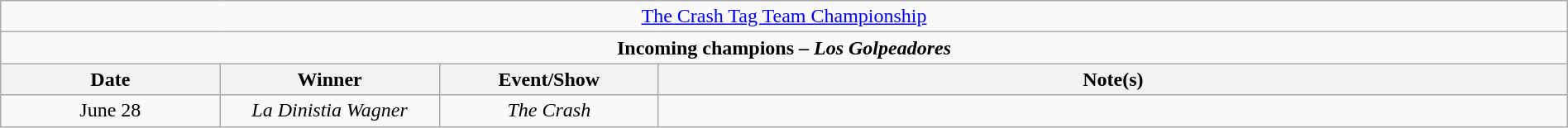<table class="wikitable" style="text-align:center; width:100%;">
<tr>
<td colspan="4" style="text-align: center;"><a href='#'>The Crash Tag Team Championship</a></td>
</tr>
<tr>
<td colspan="4" style="text-align: center;"><strong>Incoming champions – <em>Los Golpeadores</em> </strong></td>
</tr>
<tr>
<th width=14%>Date</th>
<th width=14%>Winner</th>
<th width=14%>Event/Show</th>
<th width=58%>Note(s)</th>
</tr>
<tr>
<td>June 28</td>
<td><em>La Dinistia Wagner</em><br></td>
<td><em>The Crash</em></td>
<td></td>
</tr>
</table>
